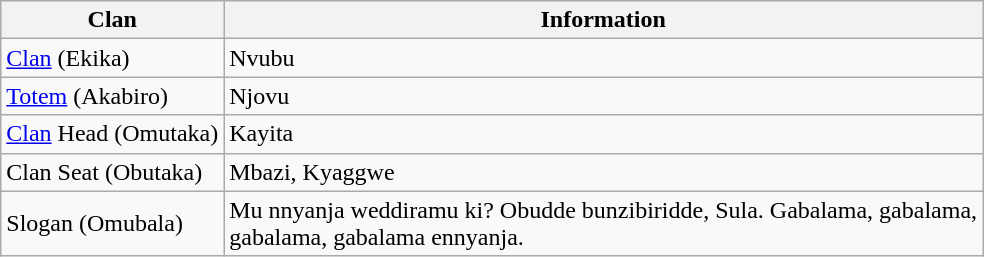<table class="wikitable">
<tr>
<th>Clan</th>
<th>Information</th>
</tr>
<tr>
<td><a href='#'>Clan</a> (Ekika)</td>
<td>Nvubu</td>
</tr>
<tr>
<td><a href='#'>Totem</a> (Akabiro)</td>
<td>Njovu</td>
</tr>
<tr>
<td><a href='#'>Clan</a> Head (Omutaka)</td>
<td>Kayita</td>
</tr>
<tr>
<td>Clan Seat (Obutaka)</td>
<td>Mbazi, Kyaggwe</td>
</tr>
<tr>
<td>Slogan (Omubala)</td>
<td>Mu nnyanja weddiramu ki? Obudde bunzibiridde, Sula. Gabalama, gabalama,<br>gabalama, gabalama ennyanja.</td>
</tr>
</table>
